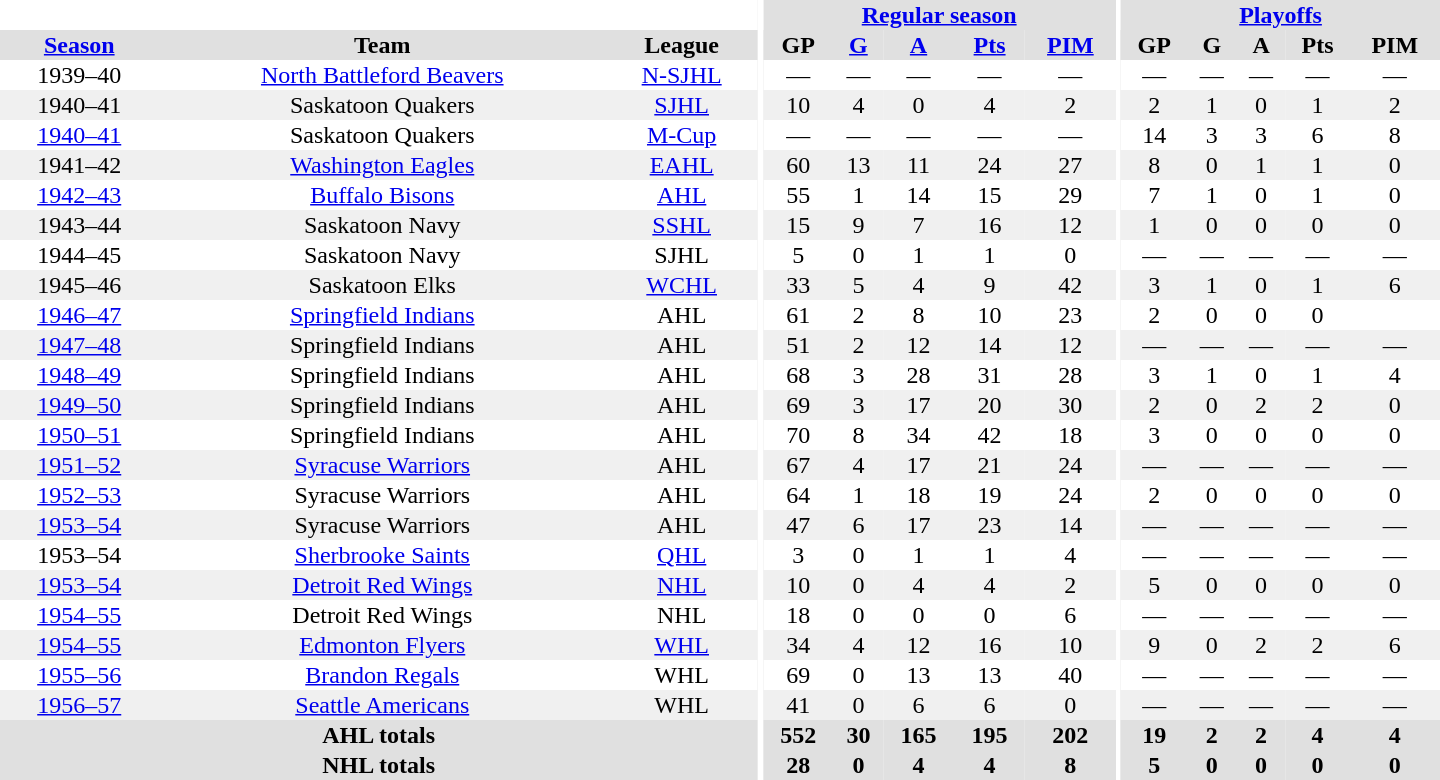<table border="0" cellpadding="1" cellspacing="0" style="text-align:center; width:60em">
<tr bgcolor="#e0e0e0">
<th colspan="3" bgcolor="#ffffff"></th>
<th rowspan="100" bgcolor="#ffffff"></th>
<th colspan="5"><a href='#'>Regular season</a></th>
<th rowspan="100" bgcolor="#ffffff"></th>
<th colspan="5"><a href='#'>Playoffs</a></th>
</tr>
<tr bgcolor="#e0e0e0">
<th><a href='#'>Season</a></th>
<th>Team</th>
<th>League</th>
<th>GP</th>
<th><a href='#'>G</a></th>
<th><a href='#'>A</a></th>
<th><a href='#'>Pts</a></th>
<th><a href='#'>PIM</a></th>
<th>GP</th>
<th>G</th>
<th>A</th>
<th>Pts</th>
<th>PIM</th>
</tr>
<tr>
<td>1939–40</td>
<td><a href='#'>North Battleford Beavers</a></td>
<td><a href='#'>N-SJHL</a></td>
<td>—</td>
<td>—</td>
<td>—</td>
<td>—</td>
<td>—</td>
<td>—</td>
<td>—</td>
<td>—</td>
<td>—</td>
<td>—</td>
</tr>
<tr bgcolor="#f0f0f0">
<td>1940–41</td>
<td>Saskatoon Quakers</td>
<td><a href='#'>SJHL</a></td>
<td>10</td>
<td>4</td>
<td>0</td>
<td>4</td>
<td>2</td>
<td>2</td>
<td>1</td>
<td>0</td>
<td>1</td>
<td>2</td>
</tr>
<tr>
<td><a href='#'>1940–41</a></td>
<td>Saskatoon Quakers</td>
<td><a href='#'>M-Cup</a></td>
<td>—</td>
<td>—</td>
<td>—</td>
<td>—</td>
<td>—</td>
<td>14</td>
<td>3</td>
<td>3</td>
<td>6</td>
<td>8</td>
</tr>
<tr bgcolor="#f0f0f0">
<td>1941–42</td>
<td><a href='#'>Washington Eagles</a></td>
<td><a href='#'>EAHL</a></td>
<td>60</td>
<td>13</td>
<td>11</td>
<td>24</td>
<td>27</td>
<td>8</td>
<td>0</td>
<td>1</td>
<td>1</td>
<td>0</td>
</tr>
<tr>
<td><a href='#'>1942–43</a></td>
<td><a href='#'>Buffalo Bisons</a></td>
<td><a href='#'>AHL</a></td>
<td>55</td>
<td>1</td>
<td>14</td>
<td>15</td>
<td>29</td>
<td>7</td>
<td>1</td>
<td>0</td>
<td>1</td>
<td>0</td>
</tr>
<tr bgcolor="#f0f0f0">
<td>1943–44</td>
<td>Saskatoon Navy</td>
<td><a href='#'>SSHL</a></td>
<td>15</td>
<td>9</td>
<td>7</td>
<td>16</td>
<td>12</td>
<td>1</td>
<td>0</td>
<td>0</td>
<td>0</td>
<td>0</td>
</tr>
<tr>
<td>1944–45</td>
<td>Saskatoon Navy</td>
<td>SJHL</td>
<td>5</td>
<td>0</td>
<td>1</td>
<td>1</td>
<td>0</td>
<td>—</td>
<td>—</td>
<td>—</td>
<td>—</td>
<td>—</td>
</tr>
<tr bgcolor="#f0f0f0">
<td>1945–46</td>
<td>Saskatoon Elks</td>
<td><a href='#'>WCHL</a></td>
<td>33</td>
<td>5</td>
<td>4</td>
<td>9</td>
<td>42</td>
<td>3</td>
<td>1</td>
<td>0</td>
<td>1</td>
<td>6</td>
</tr>
<tr>
<td><a href='#'>1946–47</a></td>
<td><a href='#'>Springfield Indians</a></td>
<td>AHL</td>
<td>61</td>
<td>2</td>
<td>8</td>
<td>10</td>
<td>23</td>
<td>2</td>
<td>0</td>
<td>0</td>
<td 0>0</td>
</tr>
<tr bgcolor="#f0f0f0">
<td><a href='#'>1947–48</a></td>
<td>Springfield Indians</td>
<td>AHL</td>
<td>51</td>
<td>2</td>
<td>12</td>
<td>14</td>
<td>12</td>
<td>—</td>
<td>—</td>
<td>—</td>
<td>—</td>
<td>—</td>
</tr>
<tr>
<td><a href='#'>1948–49</a></td>
<td>Springfield Indians</td>
<td>AHL</td>
<td>68</td>
<td>3</td>
<td>28</td>
<td>31</td>
<td>28</td>
<td>3</td>
<td>1</td>
<td>0</td>
<td>1</td>
<td>4</td>
</tr>
<tr bgcolor="#f0f0f0">
<td><a href='#'>1949–50</a></td>
<td>Springfield Indians</td>
<td>AHL</td>
<td>69</td>
<td>3</td>
<td>17</td>
<td>20</td>
<td>30</td>
<td>2</td>
<td>0</td>
<td>2</td>
<td>2</td>
<td>0</td>
</tr>
<tr>
<td><a href='#'>1950–51</a></td>
<td>Springfield Indians</td>
<td>AHL</td>
<td>70</td>
<td>8</td>
<td>34</td>
<td>42</td>
<td>18</td>
<td>3</td>
<td>0</td>
<td>0</td>
<td>0</td>
<td>0</td>
</tr>
<tr bgcolor="#f0f0f0">
<td><a href='#'>1951–52</a></td>
<td><a href='#'>Syracuse Warriors</a></td>
<td>AHL</td>
<td>67</td>
<td>4</td>
<td>17</td>
<td>21</td>
<td>24</td>
<td>—</td>
<td>—</td>
<td>—</td>
<td>—</td>
<td>—</td>
</tr>
<tr>
<td><a href='#'>1952–53</a></td>
<td>Syracuse Warriors</td>
<td>AHL</td>
<td>64</td>
<td>1</td>
<td>18</td>
<td>19</td>
<td>24</td>
<td>2</td>
<td>0</td>
<td>0</td>
<td>0</td>
<td>0</td>
</tr>
<tr bgcolor="#f0f0f0">
<td><a href='#'>1953–54</a></td>
<td>Syracuse Warriors</td>
<td>AHL</td>
<td>47</td>
<td>6</td>
<td>17</td>
<td>23</td>
<td>14</td>
<td>—</td>
<td>—</td>
<td>—</td>
<td>—</td>
<td>—</td>
</tr>
<tr>
<td>1953–54</td>
<td><a href='#'>Sherbrooke Saints</a></td>
<td><a href='#'>QHL</a></td>
<td>3</td>
<td>0</td>
<td>1</td>
<td>1</td>
<td>4</td>
<td>—</td>
<td>—</td>
<td>—</td>
<td>—</td>
<td>—</td>
</tr>
<tr bgcolor="#f0f0f0">
<td><a href='#'>1953–54</a></td>
<td><a href='#'>Detroit Red Wings</a></td>
<td><a href='#'>NHL</a></td>
<td>10</td>
<td>0</td>
<td>4</td>
<td>4</td>
<td>2</td>
<td>5</td>
<td>0</td>
<td>0</td>
<td>0</td>
<td>0</td>
</tr>
<tr>
<td><a href='#'>1954–55</a></td>
<td>Detroit Red Wings</td>
<td>NHL</td>
<td>18</td>
<td>0</td>
<td>0</td>
<td>0</td>
<td>6</td>
<td>—</td>
<td>—</td>
<td>—</td>
<td>—</td>
<td>—</td>
</tr>
<tr bgcolor="#f0f0f0">
<td><a href='#'>1954–55</a></td>
<td><a href='#'>Edmonton Flyers</a></td>
<td><a href='#'>WHL</a></td>
<td>34</td>
<td>4</td>
<td>12</td>
<td>16</td>
<td>10</td>
<td>9</td>
<td>0</td>
<td>2</td>
<td>2</td>
<td>6</td>
</tr>
<tr>
<td><a href='#'>1955–56</a></td>
<td><a href='#'>Brandon Regals</a></td>
<td>WHL</td>
<td>69</td>
<td>0</td>
<td>13</td>
<td>13</td>
<td>40</td>
<td>—</td>
<td>—</td>
<td>—</td>
<td>—</td>
<td>—</td>
</tr>
<tr bgcolor="#f0f0f0">
<td><a href='#'>1956–57</a></td>
<td><a href='#'>Seattle Americans</a></td>
<td>WHL</td>
<td>41</td>
<td>0</td>
<td>6</td>
<td>6</td>
<td>0</td>
<td>—</td>
<td>—</td>
<td>—</td>
<td>—</td>
<td>—</td>
</tr>
<tr bgcolor="#e0e0e0">
<th colspan="3">AHL totals</th>
<th>552</th>
<th>30</th>
<th>165</th>
<th>195</th>
<th>202</th>
<th>19</th>
<th>2</th>
<th>2</th>
<th>4</th>
<th>4</th>
</tr>
<tr bgcolor="#e0e0e0">
<th colspan="3">NHL totals</th>
<th>28</th>
<th>0</th>
<th>4</th>
<th>4</th>
<th>8</th>
<th>5</th>
<th>0</th>
<th>0</th>
<th>0</th>
<th>0</th>
</tr>
</table>
